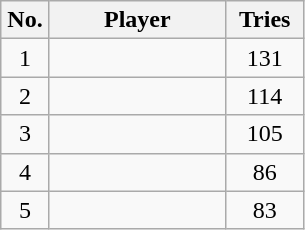<table class="wikitable sortable" style="text-align:center">
<tr>
<th width=25>No.</th>
<th width=110>Player</th>
<th width=45>Tries</th>
</tr>
<tr>
<td>1</td>
<td></td>
<td>131</td>
</tr>
<tr>
<td>2</td>
<td></td>
<td>114</td>
</tr>
<tr>
<td>3</td>
<td><strong></strong></td>
<td>105</td>
</tr>
<tr>
<td>4</td>
<td></td>
<td>86</td>
</tr>
<tr>
<td>5</td>
<td></td>
<td>83</td>
</tr>
</table>
